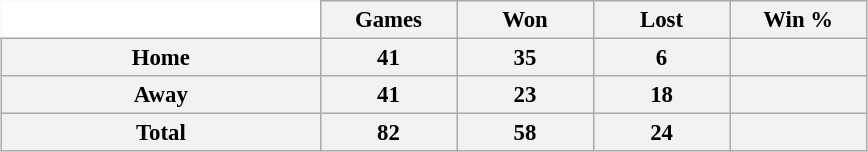<table class="wikitable" style="margin:1em auto; font-size:95%; text-align:center; width:38em; border:0;">
<tr>
<td width="28%" style="background:#fff;border:0;"></td>
<th width="12%">Games</th>
<th width="12%">Won</th>
<th width="12%">Lost</th>
<th width="12%">Win %</th>
</tr>
<tr>
<th>Home</th>
<th>41</th>
<th>35</th>
<th>6</th>
<th></th>
</tr>
<tr>
<th>Away</th>
<th>41</th>
<th>23</th>
<th>18</th>
<th></th>
</tr>
<tr>
<th>Total</th>
<th>82</th>
<th>58</th>
<th>24</th>
<th></th>
</tr>
</table>
